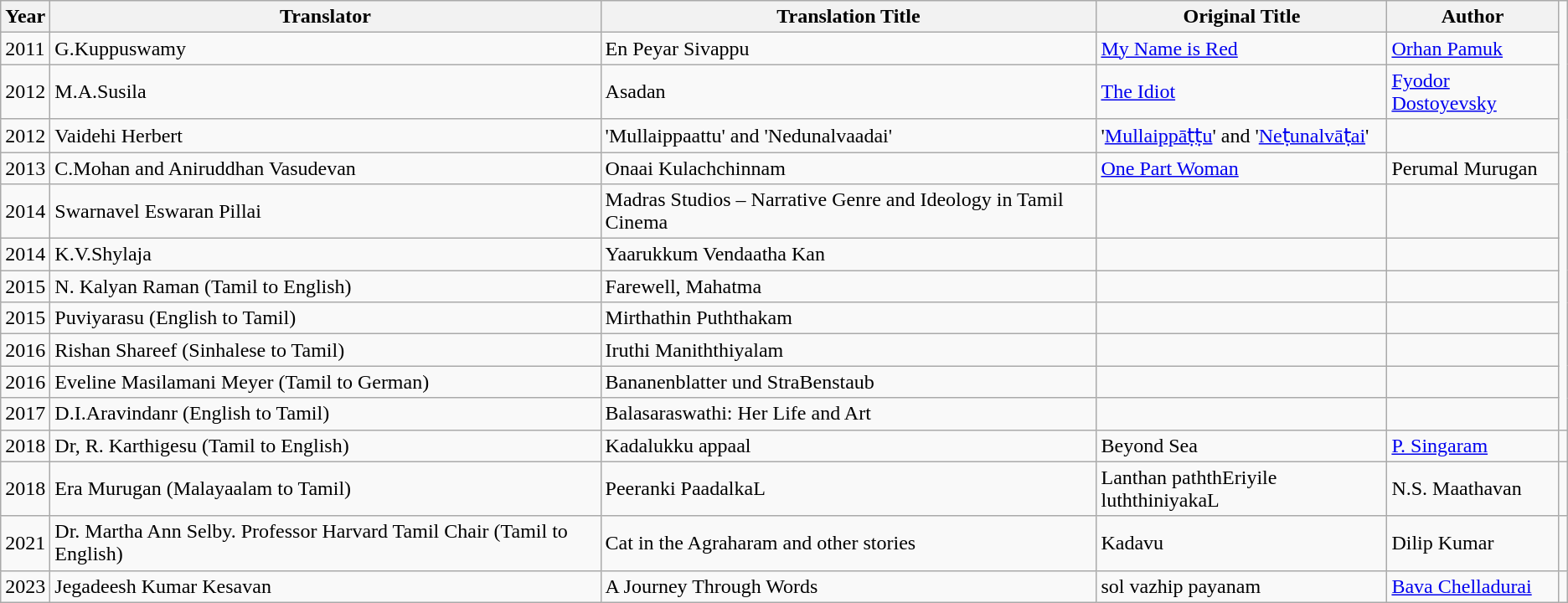<table class="wikitable">
<tr>
<th>Year</th>
<th>Translator</th>
<th>Translation Title</th>
<th>Original Title</th>
<th>Author</th>
</tr>
<tr>
<td>2011</td>
<td>G.Kuppuswamy</td>
<td>En Peyar Sivappu</td>
<td><a href='#'>My Name is Red</a></td>
<td><a href='#'>Orhan Pamuk</a></td>
</tr>
<tr>
<td>2012</td>
<td>M.A.Susila</td>
<td>Asadan</td>
<td><a href='#'>The Idiot</a></td>
<td><a href='#'>Fyodor Dostoyevsky</a></td>
</tr>
<tr>
<td>2012</td>
<td>Vaidehi Herbert </td>
<td>'Mullaippaattu' and 'Nedunalvaadai'</td>
<td>'<a href='#'>Mullaippāṭṭu</a>' and '<a href='#'>Neṭunalvāṭai</a>'</td>
<td></td>
</tr>
<tr>
<td>2013</td>
<td>C.Mohan and Aniruddhan Vasudevan</td>
<td>Onaai Kulachchinnam</td>
<td><a href='#'>One Part Woman</a></td>
<td>Perumal Murugan</td>
</tr>
<tr>
<td>2014</td>
<td>Swarnavel Eswaran Pillai</td>
<td>Madras Studios – Narrative Genre and Ideology in Tamil Cinema</td>
<td></td>
<td></td>
</tr>
<tr>
<td>2014</td>
<td>K.V.Shylaja</td>
<td>Yaarukkum Vendaatha Kan</td>
<td></td>
<td></td>
</tr>
<tr>
<td>2015</td>
<td>N. Kalyan Raman (Tamil to English)</td>
<td>Farewell, Mahatma</td>
<td></td>
<td></td>
</tr>
<tr>
<td>2015</td>
<td>Puviyarasu  (English to Tamil)</td>
<td>Mirthathin Puththakam</td>
<td></td>
<td></td>
</tr>
<tr>
<td>2016</td>
<td>Rishan Shareef  (Sinhalese to Tamil)</td>
<td>Iruthi Maniththiyalam</td>
<td></td>
<td></td>
</tr>
<tr>
<td>2016</td>
<td>Eveline Masilamani Meyer  (Tamil to German)</td>
<td>Bananenblatter und StraBenstaub</td>
<td></td>
<td></td>
</tr>
<tr>
<td>2017</td>
<td>D.I.Aravindanr  (English to Tamil)</td>
<td>Balasaraswathi: Her Life and Art</td>
<td></td>
<td></td>
</tr>
<tr>
<td>2018</td>
<td>Dr, R. Karthigesu  (Tamil to English)</td>
<td>Kadalukku appaal</td>
<td>Beyond Sea</td>
<td><a href='#'>P. Singaram</a></td>
<td></td>
</tr>
<tr>
<td>2018</td>
<td>Era Murugan  (Malayaalam to Tamil)</td>
<td>Peeranki PaadalkaL</td>
<td>Lanthan paththEriyile luththiniyakaL</td>
<td>N.S. Maathavan</td>
<td></td>
</tr>
<tr>
<td>2021</td>
<td>Dr. Martha Ann Selby. Professor Harvard Tamil Chair (Tamil to English)</td>
<td>Cat in the Agraharam and other stories</td>
<td>Kadavu</td>
<td>Dilip Kumar</td>
<td></td>
</tr>
<tr>
<td>2023</td>
<td>Jegadeesh Kumar Kesavan</td>
<td>A Journey Through Words</td>
<td>sol vazhip payanam</td>
<td><a href='#'>Bava Chelladurai</a></td>
<td></td>
</tr>
</table>
